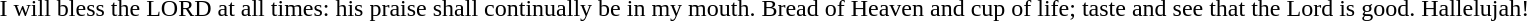<table cellpadding=5>
<tr>
<td><div></div><br><div></div>
<br>
I will bless the LORD at all times: his praise shall continually be in my mouth. Bread of Heaven and cup of life; taste and see that the Lord is good. Hallelujah!</td>
</tr>
</table>
